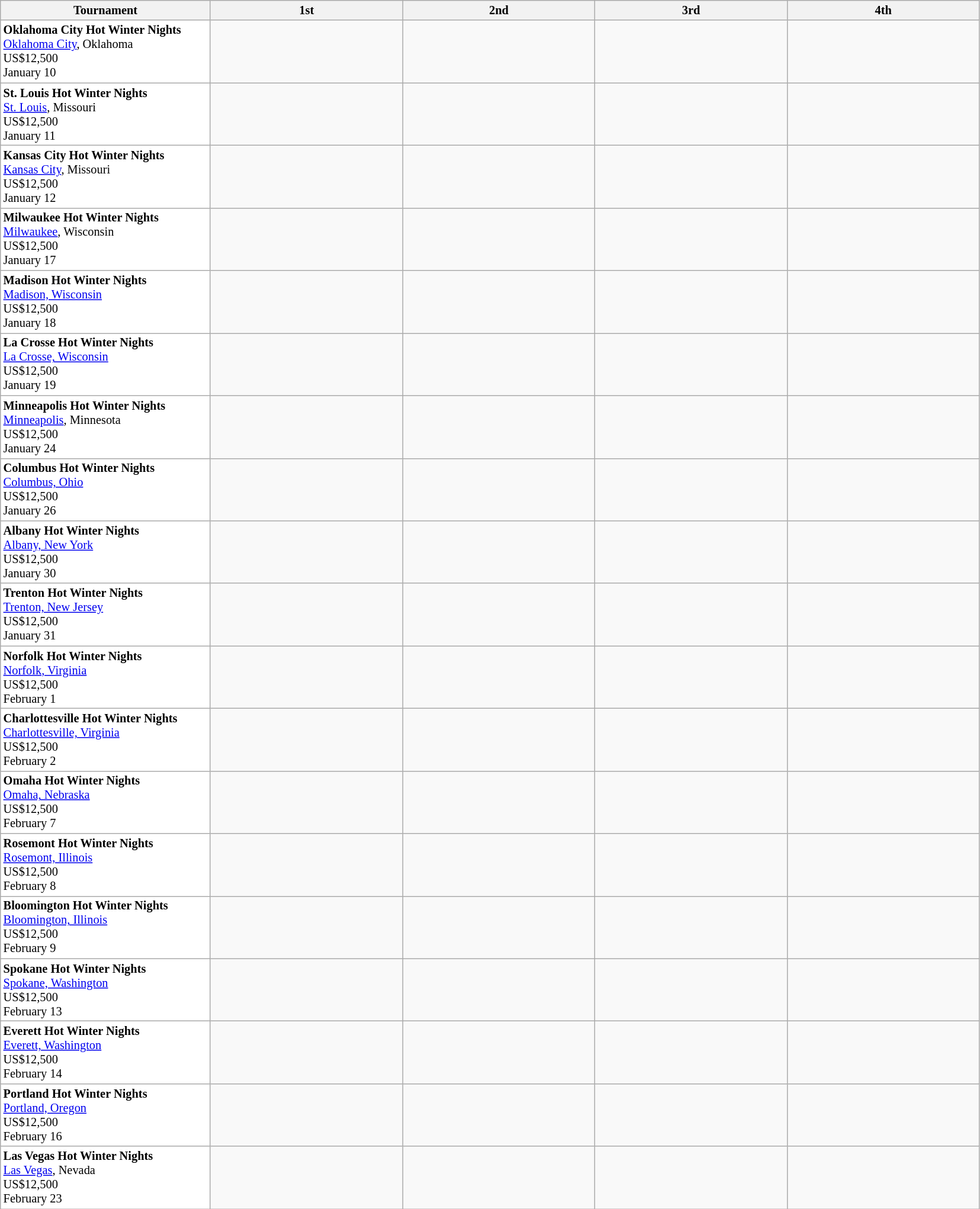<table class=wikitable style=font-size:85%>
<tr>
<th width=230>Tournament</th>
<th width=210>1st</th>
<th width=210>2nd</th>
<th width=210>3rd</th>
<th width=210>4th</th>
</tr>
<tr valign=top>
<td style="background:#ffffff;"><strong>Oklahoma City Hot Winter Nights</strong><br><a href='#'>Oklahoma City</a>, Oklahoma<br>US$12,500<br>January 10</td>
<td></td>
<td></td>
<td></td>
<td></td>
</tr>
<tr valign=top>
<td style="background:#ffffff;"><strong>St. Louis Hot Winter Nights</strong><br><a href='#'>St. Louis</a>, Missouri<br>US$12,500<br>January 11</td>
<td></td>
<td></td>
<td></td>
<td></td>
</tr>
<tr valign=top>
<td style="background:#ffffff;"><strong>Kansas City Hot Winter Nights</strong><br><a href='#'>Kansas City</a>, Missouri<br>US$12,500<br>January 12</td>
<td></td>
<td></td>
<td></td>
<td></td>
</tr>
<tr valign=top>
<td style="background:#ffffff;"><strong>Milwaukee Hot Winter Nights</strong><br><a href='#'>Milwaukee</a>, Wisconsin<br>US$12,500<br>January 17</td>
<td></td>
<td></td>
<td></td>
<td></td>
</tr>
<tr valign=top>
<td style="background:#ffffff;"><strong>Madison Hot Winter Nights</strong><br><a href='#'>Madison, Wisconsin</a><br>US$12,500<br>January 18</td>
<td></td>
<td></td>
<td></td>
<td></td>
</tr>
<tr valign=top>
<td style="background:#ffffff;"><strong>La Crosse Hot Winter Nights</strong><br><a href='#'>La Crosse, Wisconsin</a><br>US$12,500<br>January 19</td>
<td></td>
<td></td>
<td></td>
<td></td>
</tr>
<tr valign=top>
<td style="background:#ffffff;"><strong>Minneapolis Hot Winter Nights</strong><br><a href='#'>Minneapolis</a>, Minnesota<br>US$12,500<br>January 24</td>
<td></td>
<td></td>
<td></td>
<td></td>
</tr>
<tr valign=top>
<td style="background:#ffffff;"><strong>Columbus Hot Winter Nights</strong><br><a href='#'>Columbus, Ohio</a><br>US$12,500<br>January 26</td>
<td></td>
<td></td>
<td></td>
<td></td>
</tr>
<tr valign=top>
<td style="background:#ffffff;"><strong>Albany Hot Winter Nights</strong><br><a href='#'>Albany, New York</a><br>US$12,500<br>January 30</td>
<td></td>
<td></td>
<td></td>
<td></td>
</tr>
<tr valign=top>
<td style="background:#ffffff;"><strong>Trenton Hot Winter Nights</strong><br><a href='#'>Trenton, New Jersey</a><br>US$12,500<br>January 31</td>
<td></td>
<td></td>
<td></td>
<td></td>
</tr>
<tr valign=top>
<td style="background:#ffffff;"><strong>Norfolk Hot Winter Nights</strong><br><a href='#'>Norfolk, Virginia</a><br>US$12,500<br>February 1</td>
<td></td>
<td></td>
<td></td>
<td></td>
</tr>
<tr valign=top>
<td style="background:#ffffff;"><strong>Charlottesville Hot Winter Nights</strong><br><a href='#'>Charlottesville, Virginia</a><br>US$12,500<br>February 2</td>
<td></td>
<td></td>
<td></td>
<td></td>
</tr>
<tr valign=top>
<td style="background:#ffffff;"><strong>Omaha Hot Winter Nights</strong><br><a href='#'>Omaha, Nebraska</a><br>US$12,500<br>February 7</td>
<td></td>
<td></td>
<td></td>
<td></td>
</tr>
<tr valign=top>
<td style="background:#ffffff;"><strong>Rosemont Hot Winter Nights</strong><br><a href='#'>Rosemont, Illinois</a><br>US$12,500<br>February 8</td>
<td></td>
<td></td>
<td></td>
<td></td>
</tr>
<tr valign=top>
<td style="background:#ffffff;"><strong>Bloomington Hot Winter Nights</strong><br><a href='#'>Bloomington, Illinois</a><br>US$12,500<br>February 9</td>
<td></td>
<td></td>
<td></td>
<td></td>
</tr>
<tr valign=top>
<td style="background:#ffffff;"><strong>Spokane Hot Winter Nights</strong><br><a href='#'>Spokane, Washington</a><br>US$12,500<br>February 13</td>
<td></td>
<td></td>
<td></td>
<td></td>
</tr>
<tr valign=top>
<td style="background:#ffffff;"><strong>Everett Hot Winter Nights</strong><br><a href='#'>Everett, Washington</a><br>US$12,500<br>February 14</td>
<td></td>
<td></td>
<td></td>
<td></td>
</tr>
<tr valign=top>
<td style="background:#ffffff;"><strong>Portland Hot Winter Nights</strong><br><a href='#'>Portland, Oregon</a><br>US$12,500<br>February 16</td>
<td></td>
<td></td>
<td></td>
<td></td>
</tr>
<tr valign=top>
<td style="background:#ffffff;"><strong>Las Vegas Hot Winter Nights</strong><br><a href='#'>Las Vegas</a>, Nevada<br>US$12,500<br>February 23</td>
<td></td>
<td></td>
<td></td>
<td></td>
</tr>
</table>
